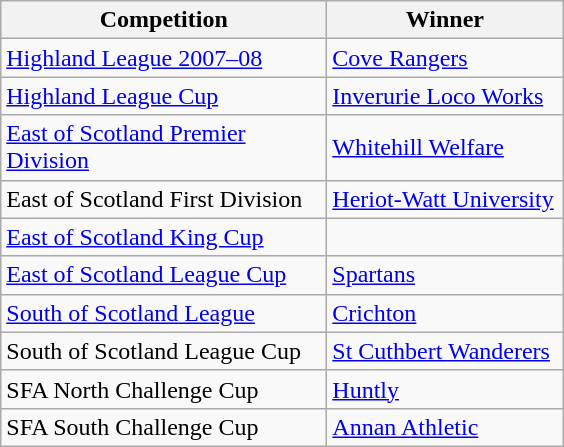<table class="wikitable">
<tr>
<th width=210>Competition</th>
<th width=150>Winner</th>
</tr>
<tr>
<td><a href='#'>Highland League 2007–08</a></td>
<td><a href='#'>Cove Rangers</a></td>
</tr>
<tr>
<td><a href='#'>Highland League Cup</a></td>
<td><a href='#'>Inverurie Loco Works</a></td>
</tr>
<tr>
<td><a href='#'>East of Scotland Premier Division</a></td>
<td><a href='#'>Whitehill Welfare</a></td>
</tr>
<tr>
<td>East of Scotland First Division</td>
<td><a href='#'>Heriot-Watt University</a></td>
</tr>
<tr>
<td><a href='#'>East of Scotland King Cup</a></td>
<td></td>
</tr>
<tr>
<td><a href='#'>East of Scotland League Cup</a></td>
<td><a href='#'>Spartans</a></td>
</tr>
<tr>
<td><a href='#'>South of Scotland League</a></td>
<td><a href='#'>Crichton</a></td>
</tr>
<tr>
<td>South of Scotland League Cup</td>
<td><a href='#'>St Cuthbert Wanderers</a></td>
</tr>
<tr>
<td>SFA North Challenge Cup</td>
<td><a href='#'>Huntly</a></td>
</tr>
<tr>
<td>SFA South Challenge Cup</td>
<td><a href='#'>Annan Athletic</a></td>
</tr>
</table>
